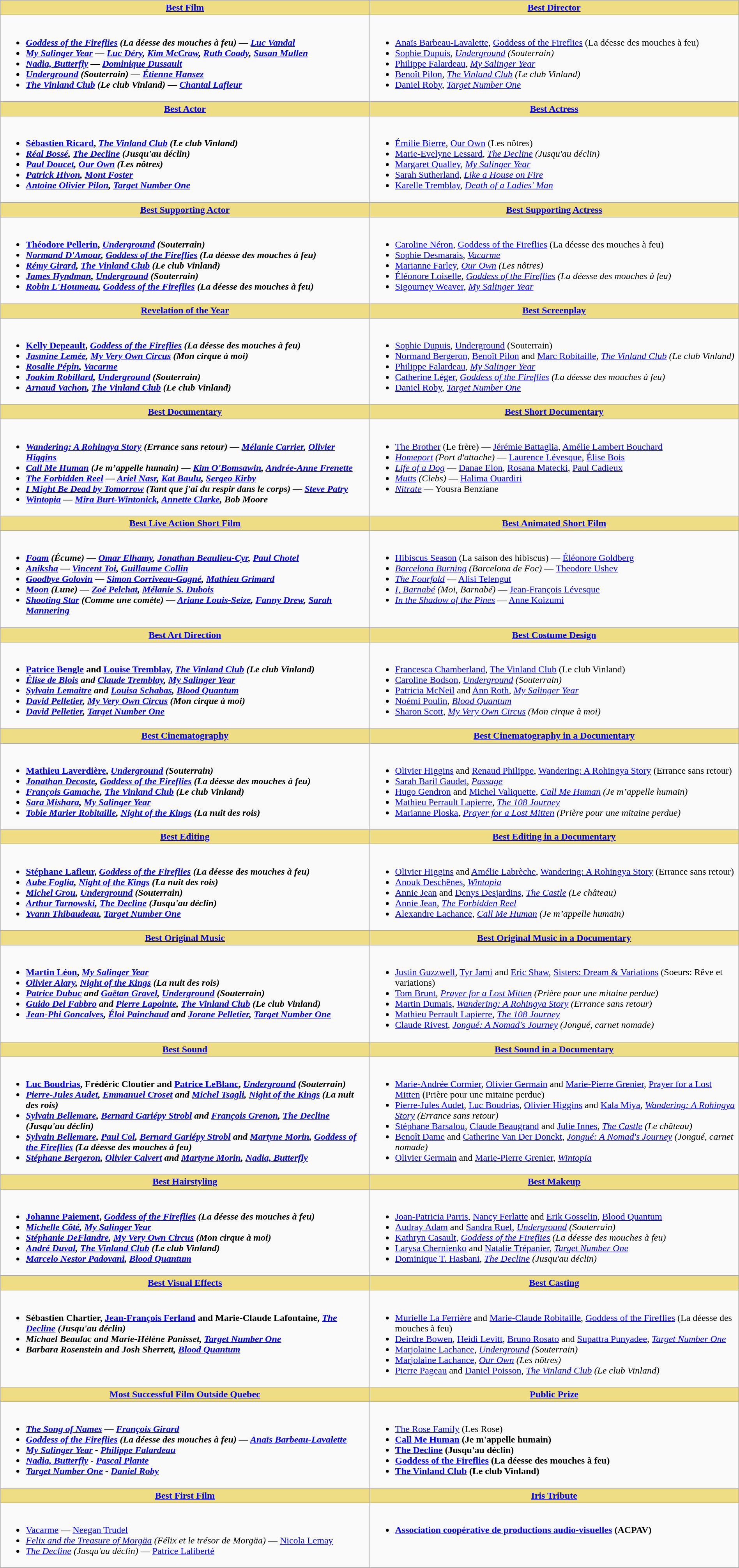<table class=wikitable width="100%">
<tr>
<th style="background:#EEDD82; width:50%"><a href='#'>Best Film</a></th>
<th style="background:#EEDD82; width:50%"><a href='#'>Best Director</a></th>
</tr>
<tr>
<td valign="top"><br><ul><li> <strong><em><a href='#'>Goddess of the Fireflies</a> (La déesse des mouches à feu)<em> — <a href='#'>Luc Vandal</a><strong></li><li></em><a href='#'>My Salinger Year</a><em> — <a href='#'>Luc Déry</a>, <a href='#'>Kim McCraw</a>, <a href='#'>Ruth Coady</a>, <a href='#'>Susan Mullen</a></li><li></em><a href='#'>Nadia, Butterfly</a><em> — <a href='#'>Dominique Dussault</a></li><li></em><a href='#'>Underground</a> (Souterrain)<em> — <a href='#'>Étienne Hansez</a></li><li></em><a href='#'>The Vinland Club</a> (Le club Vinland)<em> — <a href='#'>Chantal Lafleur</a></li></ul></td>
<td valign="top"><br><ul><li> </strong><a href='#'>Anaïs Barbeau-Lavalette</a>, </em><a href='#'>Goddess of the Fireflies</a> (La déesse des mouches à feu)</em></strong></li><li><a href='#'>Sophie Dupuis</a>, <em><a href='#'>Underground</a> (Souterrain)</em></li><li><a href='#'>Philippe Falardeau</a>, <em><a href='#'>My Salinger Year</a></em></li><li><a href='#'>Benoît Pilon</a>, <em><a href='#'>The Vinland Club</a> (Le club Vinland)</em></li><li><a href='#'>Daniel Roby</a>, <em><a href='#'>Target Number One</a></em></li></ul></td>
</tr>
<tr>
<th style="background:#EEDD82; width:50%"><a href='#'>Best Actor</a></th>
<th style="background:#EEDD82; width:50%"><a href='#'>Best Actress</a></th>
</tr>
<tr>
<td valign="top"><br><ul><li> <strong><a href='#'>Sébastien Ricard</a>, <em><a href='#'>The Vinland Club</a> (Le club Vinland)<strong><em></li><li><a href='#'>Réal Bossé</a>, </em><a href='#'>The Decline</a> (Jusqu'au déclin)<em></li><li><a href='#'>Paul Doucet</a>, </em><a href='#'>Our Own</a> (Les nôtres)<em></li><li><a href='#'>Patrick Hivon</a>, </em><a href='#'>Mont Foster</a><em></li><li><a href='#'>Antoine Olivier Pilon</a>, </em><a href='#'>Target Number One</a><em></li></ul></td>
<td valign="top"><br><ul><li> </strong><a href='#'>Émilie Bierre</a>, </em><a href='#'>Our Own</a> (Les nôtres)</em></strong></li><li><a href='#'>Marie-Evelyne Lessard</a>, <em><a href='#'>The Decline</a> (Jusqu'au déclin)</em></li><li><a href='#'>Margaret Qualley</a>, <em><a href='#'>My Salinger Year</a></em></li><li><a href='#'>Sarah Sutherland</a>, <em><a href='#'>Like a House on Fire</a></em></li><li><a href='#'>Karelle Tremblay</a>, <em><a href='#'>Death of a Ladies' Man</a></em></li></ul></td>
</tr>
<tr>
<th style="background:#EEDD82; width:50%"><a href='#'>Best Supporting Actor</a></th>
<th style="background:#EEDD82; width:50%"><a href='#'>Best Supporting Actress</a></th>
</tr>
<tr>
<td valign="top"><br><ul><li> <strong><a href='#'>Théodore Pellerin</a>, <em><a href='#'>Underground</a> (Souterrain)<strong><em></li><li><a href='#'>Normand D'Amour</a>, </em><a href='#'>Goddess of the Fireflies</a> (La déesse des mouches à feu)<em></li><li><a href='#'>Rémy Girard</a>, </em><a href='#'>The Vinland Club</a> (Le club Vinland)<em></li><li><a href='#'>James Hyndman</a>, </em><a href='#'>Underground</a> (Souterrain)<em></li><li><a href='#'>Robin L'Houmeau</a>, </em><a href='#'>Goddess of the Fireflies</a> (La déesse des mouches à feu)<em></li></ul></td>
<td valign="top"><br><ul><li> </strong><a href='#'>Caroline Néron</a>, </em><a href='#'>Goddess of the Fireflies</a> (La déesse des mouches à feu)</em></strong></li><li><a href='#'>Sophie Desmarais</a>, <em><a href='#'>Vacarme</a></em></li><li><a href='#'>Marianne Farley</a>, <em><a href='#'>Our Own</a> (Les nôtres)</em></li><li><a href='#'>Éléonore Loiselle</a>, <em><a href='#'>Goddess of the Fireflies</a> (La déesse des mouches à feu)</em></li><li><a href='#'>Sigourney Weaver</a>, <em><a href='#'>My Salinger Year</a></em></li></ul></td>
</tr>
<tr>
<th style="background:#EEDD82; width:50%"><a href='#'>Revelation of the Year</a></th>
<th style="background:#EEDD82; width:50%"><a href='#'>Best Screenplay</a></th>
</tr>
<tr>
<td valign="top"><br><ul><li> <strong><a href='#'>Kelly Depeault</a>, <em><a href='#'>Goddess of the Fireflies</a> (La déesse des mouches à feu)<strong><em></li><li><a href='#'>Jasmine Lemée</a>, </em><a href='#'>My Very Own Circus</a> (Mon cirque à moi)<em></li><li><a href='#'>Rosalie Pépin</a>, </em><a href='#'>Vacarme</a><em></li><li><a href='#'>Joakim Robillard</a>, </em><a href='#'>Underground</a> (Souterrain)<em></li><li><a href='#'>Arnaud Vachon</a>, </em><a href='#'>The Vinland Club</a> (Le club Vinland)<em></li></ul></td>
<td valign="top"><br><ul><li> </strong><a href='#'>Sophie Dupuis</a>, </em><a href='#'>Underground</a> (Souterrain)</em></strong></li><li><a href='#'>Normand Bergeron</a>, <a href='#'>Benoît Pilon</a> and <a href='#'>Marc Robitaille</a>, <em><a href='#'>The Vinland Club</a> (Le club Vinland)</em></li><li><a href='#'>Philippe Falardeau</a>, <em><a href='#'>My Salinger Year</a></em></li><li><a href='#'>Catherine Léger</a>, <em><a href='#'>Goddess of the Fireflies</a> (La déesse des mouches à feu)</em></li><li><a href='#'>Daniel Roby</a>, <em><a href='#'>Target Number One</a></em></li></ul></td>
</tr>
<tr>
<th style="background:#EEDD82; width:50%"><a href='#'>Best Documentary</a></th>
<th style="background:#EEDD82; width:50%"><a href='#'>Best Short Documentary</a></th>
</tr>
<tr>
<td valign="top"><br><ul><li> <strong><em><a href='#'>Wandering: A Rohingya Story</a> (Errance sans retour)<em> — <a href='#'>Mélanie Carrier</a>, <a href='#'>Olivier Higgins</a><strong></li><li></em><a href='#'>Call Me Human</a> (Je m’appelle humain)<em> — <a href='#'>Kim O'Bomsawin</a>, <a href='#'>Andrée-Anne Frenette</a></li><li></em><a href='#'>The Forbidden Reel</a><em> — <a href='#'>Ariel Nasr</a>, <a href='#'>Kat Baulu</a>, <a href='#'>Sergeo Kirby</a></li><li></em><a href='#'>I Might Be Dead by Tomorrow</a> (Tant que j'ai du respir dans le corps)<em> — <a href='#'>Steve Patry</a></li><li></em><a href='#'>Wintopia</a><em> — <a href='#'>Mira Burt-Wintonick</a>, <a href='#'>Annette Clarke</a>, Bob Moore</li></ul></td>
<td valign="top"><br><ul><li> </em></strong><a href='#'>The Brother</a> (Le frère)</em> — <a href='#'>Jérémie Battaglia</a>, <a href='#'>Amélie Lambert Bouchard</a></strong></li><li><em><a href='#'>Homeport</a> (Port d'attache)</em> — <a href='#'>Laurence Lévesque</a>, <a href='#'>Élise Bois</a></li><li><em><a href='#'>Life of a Dog</a></em> — <a href='#'>Danae Elon</a>, <a href='#'>Rosana Matecki</a>, <a href='#'>Paul Cadieux</a></li><li><em><a href='#'>Mutts</a> (Clebs)</em> — <a href='#'>Halima Ouardiri</a></li><li><em><a href='#'>Nitrate</a></em> — Yousra Benziane</li></ul></td>
</tr>
<tr>
<th style="background:#EEDD82; width:50%"><a href='#'>Best Live Action Short Film</a></th>
<th style="background:#EEDD82; width:50%"><a href='#'>Best Animated Short Film</a></th>
</tr>
<tr>
<td valign="top"><br><ul><li> <strong><em><a href='#'>Foam</a> (Écume)<em> — <a href='#'>Omar Elhamy</a>, <a href='#'>Jonathan Beaulieu-Cyr</a>, <a href='#'>Paul Chotel</a><strong></li><li></em><a href='#'>Aniksha</a><em> — <a href='#'>Vincent Toi</a>, <a href='#'>Guillaume Collin</a></li><li></em><a href='#'>Goodbye Golovin</a><em> — <a href='#'>Simon Corriveau-Gagné</a>, <a href='#'>Mathieu Grimard</a></li><li></em><a href='#'>Moon</a> (Lune)<em> — <a href='#'>Zoé Pelchat</a>, <a href='#'>Mélanie S. Dubois</a></li><li></em><a href='#'>Shooting Star</a> (Comme une comète)<em> — <a href='#'>Ariane Louis-Seize</a>, <a href='#'>Fanny Drew</a>, <a href='#'>Sarah Mannering</a></li></ul></td>
<td valign="top"><br><ul><li> </em></strong><a href='#'>Hibiscus Season</a> (La saison des hibiscus)</em> — <a href='#'>Éléonore Goldberg</a></strong></li><li><em><a href='#'>Barcelona Burning</a> (Barcelona de Foc)</em> — <a href='#'>Theodore Ushev</a></li><li><em><a href='#'>The Fourfold</a></em> — <a href='#'>Alisi Telengut</a></li><li><em><a href='#'>I, Barnabé</a> (Moi, Barnabé)</em> — <a href='#'>Jean-François Lévesque</a></li><li><em><a href='#'>In the Shadow of the Pines</a></em> — <a href='#'>Anne Koizumi</a></li></ul></td>
</tr>
<tr>
<th style="background:#EEDD82; width:50%"><a href='#'>Best Art Direction</a></th>
<th style="background:#EEDD82; width:50%"><a href='#'>Best Costume Design</a></th>
</tr>
<tr>
<td valign="top"><br><ul><li> <strong><a href='#'>Patrice Bengle</a> and <a href='#'>Louise Tremblay</a>, <em><a href='#'>The Vinland Club</a> (Le club Vinland)<strong><em></li><li><a href='#'>Élise de Blois</a> and <a href='#'>Claude Tremblay</a>, </em><a href='#'>My Salinger Year</a><em></li><li><a href='#'>Sylvain Lemaitre</a> and <a href='#'>Louisa Schabas</a>, </em><a href='#'>Blood Quantum</a><em></li><li><a href='#'>David Pelletier</a>, </em><a href='#'>My Very Own Circus</a> (Mon cirque à moi)<em></li><li><a href='#'>David Pelletier</a>, </em><a href='#'>Target Number One</a><em></li></ul></td>
<td valign="top"><br><ul><li> </strong><a href='#'>Francesca Chamberland</a>, </em><a href='#'>The Vinland Club</a> (Le club Vinland)</em></strong></li><li><a href='#'>Caroline Bodson</a>, <em><a href='#'>Underground</a> (Souterrain)</em></li><li><a href='#'>Patricia McNeil</a> and <a href='#'>Ann Roth</a>, <em><a href='#'>My Salinger Year</a></em></li><li><a href='#'>Noémi Poulin</a>, <em><a href='#'>Blood Quantum</a></em></li><li><a href='#'>Sharon Scott</a>, <em><a href='#'>My Very Own Circus</a> (Mon cirque à moi)</em></li></ul></td>
</tr>
<tr>
<th style="background:#EEDD82; width:50%"><a href='#'>Best Cinematography</a></th>
<th style="background:#EEDD82; width:50%"><a href='#'>Best Cinematography in a Documentary</a></th>
</tr>
<tr>
<td valign="top"><br><ul><li> <strong><a href='#'>Mathieu Laverdière</a>, <em><a href='#'>Underground</a> (Souterrain)<strong><em></li><li><a href='#'>Jonathan Decoste</a>, </em><a href='#'>Goddess of the Fireflies</a> (La déesse des mouches à feu)<em></li><li><a href='#'>François Gamache</a>, </em><a href='#'>The Vinland Club</a> (Le club Vinland)<em></li><li><a href='#'>Sara Mishara</a>, </em><a href='#'>My Salinger Year</a><em></li><li><a href='#'>Tobie Marier Robitaille</a>, </em><a href='#'>Night of the Kings</a> (La nuit des rois)<em></li></ul></td>
<td valign="top"><br><ul><li> </strong><a href='#'>Olivier Higgins</a> and <a href='#'>Renaud Philippe</a>, </em><a href='#'>Wandering: A Rohingya Story</a> (Errance sans retour)</em></strong></li><li><a href='#'>Sarah Baril Gaudet</a>, <em><a href='#'>Passage</a></em></li><li><a href='#'>Hugo Gendron</a> and <a href='#'>Michel Valiquette</a>, <em><a href='#'>Call Me Human</a> (Je m’appelle humain)</em></li><li><a href='#'>Mathieu Perrault Lapierre</a>, <em><a href='#'>The 108 Journey</a></em></li><li><a href='#'>Marianne Ploska</a>, <em><a href='#'>Prayer for a Lost Mitten</a> (Prière pour une mitaine perdue)</em></li></ul></td>
</tr>
<tr>
<th style="background:#EEDD82; width:50%"><a href='#'>Best Editing</a></th>
<th style="background:#EEDD82; width:50%"><a href='#'>Best Editing in a Documentary</a></th>
</tr>
<tr>
<td valign="top"><br><ul><li> <strong><a href='#'>Stéphane Lafleur</a>, <em><a href='#'>Goddess of the Fireflies</a> (La déesse des mouches à feu)<strong><em></li><li><a href='#'>Aube Foglia</a>, </em><a href='#'>Night of the Kings</a> (La nuit des rois)<em></li><li><a href='#'>Michel Grou</a>, </em><a href='#'>Underground</a> (Souterrain)<em></li><li><a href='#'>Arthur Tarnowski</a>, </em><a href='#'>The Decline</a> (Jusqu'au déclin)<em></li><li><a href='#'>Yvann Thibaudeau</a>, </em><a href='#'>Target Number One</a><em></li></ul></td>
<td valign="top"><br><ul><li> </strong><a href='#'>Olivier Higgins</a> and <a href='#'>Amélie Labrèche</a>, </em><a href='#'>Wandering: A Rohingya Story</a> (Errance sans retour)</em></strong></li><li><a href='#'>Anouk Deschênes</a>, <em><a href='#'>Wintopia</a></em></li><li><a href='#'>Annie Jean</a> and <a href='#'>Denys Desjardins</a>, <em><a href='#'>The Castle</a> (Le château)</em></li><li><a href='#'>Annie Jean</a>, <em><a href='#'>The Forbidden Reel</a></em></li><li><a href='#'>Alexandre Lachance</a>, <em><a href='#'>Call Me Human</a> (Je m’appelle humain)</em></li></ul></td>
</tr>
<tr>
<th style="background:#EEDD82; width:50%"><a href='#'>Best Original Music</a></th>
<th style="background:#EEDD82; width:50%"><a href='#'>Best Original Music in a Documentary</a></th>
</tr>
<tr>
<td valign="top"><br><ul><li> <strong><a href='#'>Martin Léon</a>, <em><a href='#'>My Salinger Year</a><strong><em></li><li><a href='#'>Olivier Alary</a>, </em><a href='#'>Night of the Kings</a> (La nuit des rois)<em></li><li><a href='#'>Patrice Dubuc</a> and <a href='#'>Gaëtan Gravel</a>, </em><a href='#'>Underground</a> (Souterrain)<em></li><li><a href='#'>Guido Del Fabbro</a> and <a href='#'>Pierre Lapointe</a>, </em><a href='#'>The Vinland Club</a> (Le club Vinland)<em></li><li><a href='#'>Jean-Phi Goncalves</a>, <a href='#'>Éloi Painchaud</a> and <a href='#'>Jorane Pelletier</a>, </em><a href='#'>Target Number One</a><em></li></ul></td>
<td valign="top"><br><ul><li> </strong><a href='#'>Justin Guzzwell</a>, <a href='#'>Tyr Jami</a> and <a href='#'>Eric Shaw</a>, </em><a href='#'>Sisters: Dream & Variations</a> (Soeurs: Rêve et variations)</em></strong></li><li><a href='#'>Tom Brunt</a>, <em><a href='#'>Prayer for a Lost Mitten</a> (Prière pour une mitaine perdue)</em></li><li><a href='#'>Martin Dumais</a>, <em><a href='#'>Wandering: A Rohingya Story</a> (Errance sans retour)</em></li><li><a href='#'>Mathieu Perrault Lapierre</a>, <em><a href='#'>The 108 Journey</a></em></li><li><a href='#'>Claude Rivest</a>, <em><a href='#'>Jongué: A Nomad's Journey</a> (Jongué, carnet nomade)</em></li></ul></td>
</tr>
<tr>
<th style="background:#EEDD82; width:50%"><a href='#'>Best Sound</a></th>
<th style="background:#EEDD82; width:50%"><a href='#'>Best Sound in a Documentary</a></th>
</tr>
<tr>
<td valign="top"><br><ul><li> <strong><a href='#'>Luc Boudrias</a>, Frédéric Cloutier and <a href='#'>Patrice LeBlanc</a>, <em><a href='#'>Underground</a> (Souterrain)<strong><em></li><li><a href='#'>Pierre-Jules Audet</a>, <a href='#'>Emmanuel Croset</a> and <a href='#'>Michel Tsagli</a>, </em><a href='#'>Night of the Kings</a> (La nuit des rois)<em></li><li><a href='#'>Sylvain Bellemare</a>, <a href='#'>Bernard Gariépy Strobl</a> and <a href='#'>François Grenon</a>, </em><a href='#'>The Decline</a> (Jusqu'au déclin)<em></li><li><a href='#'>Sylvain Bellemare</a>, <a href='#'>Paul Col</a>, <a href='#'>Bernard Gariépy Strobl</a> and <a href='#'>Martyne Morin</a>, </em><a href='#'>Goddess of the Fireflies</a> (La déesse des mouches à feu)<em></li><li><a href='#'>Stéphane Bergeron</a>, <a href='#'>Olivier Calvert</a> and <a href='#'>Martyne Morin</a>, </em><a href='#'>Nadia, Butterfly</a><em></li></ul></td>
<td valign="top"><br><ul><li> </strong><a href='#'>Marie-Andrée Cormier</a>, <a href='#'>Olivier Germain</a> and <a href='#'>Marie-Pierre Grenier</a>, </em><a href='#'>Prayer for a Lost Mitten</a> (Prière pour une mitaine perdue)</em></strong></li><li><a href='#'>Pierre-Jules Audet</a>, <a href='#'>Luc Boudrias</a>, <a href='#'>Olivier Higgins</a> and <a href='#'>Kala Miya</a>, <em><a href='#'>Wandering: A Rohingya Story</a> (Errance sans retour)</em></li><li><a href='#'>Stéphane Barsalou</a>, <a href='#'>Claude Beaugrand</a> and <a href='#'>Julie Innes</a>, <em><a href='#'>The Castle</a> (Le château)</em></li><li><a href='#'>Benoît Dame</a> and <a href='#'>Catherine Van Der Donckt</a>, <em><a href='#'>Jongué: A Nomad's Journey</a> (Jongué, carnet nomade)</em></li><li><a href='#'>Olivier Germain</a> and <a href='#'>Marie-Pierre Grenier</a>, <em><a href='#'>Wintopia</a></em></li></ul></td>
</tr>
<tr>
<th style="background:#EEDD82; width:50%"><a href='#'>Best Hairstyling</a></th>
<th style="background:#EEDD82; width:50%"><a href='#'>Best Makeup</a></th>
</tr>
<tr>
<td valign="top"><br><ul><li> <strong><a href='#'>Johanne Paiement</a>, <em><a href='#'>Goddess of the Fireflies</a> (La déesse des mouches à feu)<strong><em></li><li><a href='#'>Michelle Côté</a>, </em><a href='#'>My Salinger Year</a><em></li><li><a href='#'>Stéphanie DeFlandre</a>, </em><a href='#'>My Very Own Circus</a> (Mon cirque à moi)<em></li><li><a href='#'>André Duval</a>, </em><a href='#'>The Vinland Club</a> (Le club Vinland)<em></li><li><a href='#'>Marcelo Nestor Padovani</a>, </em><a href='#'>Blood Quantum</a><em></li></ul></td>
<td valign="top"><br><ul><li> </strong><a href='#'>Joan-Patricia Parris</a>, <a href='#'>Nancy Ferlatte</a> and <a href='#'>Erik Gosselin</a>, </em><a href='#'>Blood Quantum</a></em></strong></li><li><a href='#'>Audray Adam</a> and <a href='#'>Sandra Ruel</a>, <em><a href='#'>Underground</a> (Souterrain)</em></li><li><a href='#'>Kathryn Casault</a>, <em><a href='#'>Goddess of the Fireflies</a> (La déesse des mouches à feu)</em></li><li><a href='#'>Larysa Chernienko</a> and <a href='#'>Natalie Trépanier</a>, <em><a href='#'>Target Number One</a></em></li><li><a href='#'>Dominique T. Hasbani</a>, <em><a href='#'>The Decline</a> (Jusqu'au déclin)</em></li></ul></td>
</tr>
<tr>
<th style="background:#EEDD82; width:50%"><a href='#'>Best Visual Effects</a></th>
<th style="background:#EEDD82; width:50%"><a href='#'>Best Casting</a></th>
</tr>
<tr>
<td valign="top"><br><ul><li> <strong>Sébastien Chartier, <a href='#'>Jean-François Ferland</a> and Marie-Claude Lafontaine, <em><a href='#'>The Decline</a> (Jusqu'au déclin)<strong><em></li><li>Michael Beaulac and Marie-Hélène Panisset, </em><a href='#'>Target Number One</a><em></li><li>Barbara Rosenstein and Josh Sherrett, </em><a href='#'>Blood Quantum</a><em></li></ul></td>
<td valign="top"><br><ul><li> </strong><a href='#'>Murielle La Ferrière</a> and <a href='#'>Marie-Claude Robitaille</a>, </em><a href='#'>Goddess of the Fireflies</a> (La déesse des mouches à feu)</em></strong></li><li><a href='#'>Deirdre Bowen</a>, <a href='#'>Heidi Levitt</a>, <a href='#'>Bruno Rosato</a> and <a href='#'>Supattra Punyadee</a>, <em><a href='#'>Target Number One</a></em></li><li><a href='#'>Marjolaine Lachance</a>, <em><a href='#'>Underground</a> (Souterrain)</em></li><li><a href='#'>Marjolaine Lachance</a>, <em><a href='#'>Our Own</a> (Les nôtres)</em></li><li><a href='#'>Pierre Pageau</a> and <a href='#'>Daniel Poisson</a>, <em><a href='#'>The Vinland Club</a> (Le club Vinland)</em></li></ul></td>
</tr>
<tr>
<th style="background:#EEDD82; width:50%"><a href='#'>Most Successful Film Outside Quebec</a></th>
<th style="background:#EEDD82; width:50%"><a href='#'>Public Prize</a></th>
</tr>
<tr>
<td valign="top"><br><ul><li> <strong><em><a href='#'>The Song of Names</a><em> — <a href='#'>François Girard</a><strong></li><li></em><a href='#'>Goddess of the Fireflies</a> (La déesse des mouches à feu)<em> — <a href='#'>Anaïs Barbeau-Lavalette</a></li><li></em><a href='#'>My Salinger Year</a><em> - <a href='#'>Philippe Falardeau</a></li><li></em><a href='#'>Nadia, Butterfly</a><em> - <a href='#'>Pascal Plante</a></li><li></em><a href='#'>Target Number One</a><em> - <a href='#'>Daniel Roby</a></li></ul></td>
<td valign="top"><br><ul><li> </em></strong><a href='#'>The Rose Family</a> (Les Rose)<strong><em></li><li></em><a href='#'>Call Me Human</a> (Je m'appelle humain)<em></li><li></em><a href='#'>The Decline</a> (Jusqu'au déclin)<em></li><li></em><a href='#'>Goddess of the Fireflies</a> (La déesse des mouches à feu)<em></li><li></em><a href='#'>The Vinland Club</a> (Le club Vinland)<em> </li></ul></td>
</tr>
<tr>
<th style="background:#EEDD82; width:50%"><a href='#'>Best First Film</a></th>
<th style="background:#EEDD82; width:50%"><a href='#'>Iris Tribute</a></th>
</tr>
<tr>
<td valign="top"><br><ul><li> </em></strong><a href='#'>Vacarme</a></em> — <a href='#'>Neegan Trudel</a></strong></li><li><em><a href='#'>Felix and the Treasure of Morgäa</a> (Félix et le trésor de Morgäa)</em> — <a href='#'>Nicola Lemay</a></li><li><em><a href='#'>The Decline</a> (Jusqu'au déclin)</em> — <a href='#'>Patrice Laliberté</a></li></ul></td>
<td valign="top"><br><ul><li> <strong><a href='#'>Association coopérative de productions audio-visuelles</a> (ACPAV)</strong></li></ul></td>
</tr>
<tr>
</tr>
</table>
